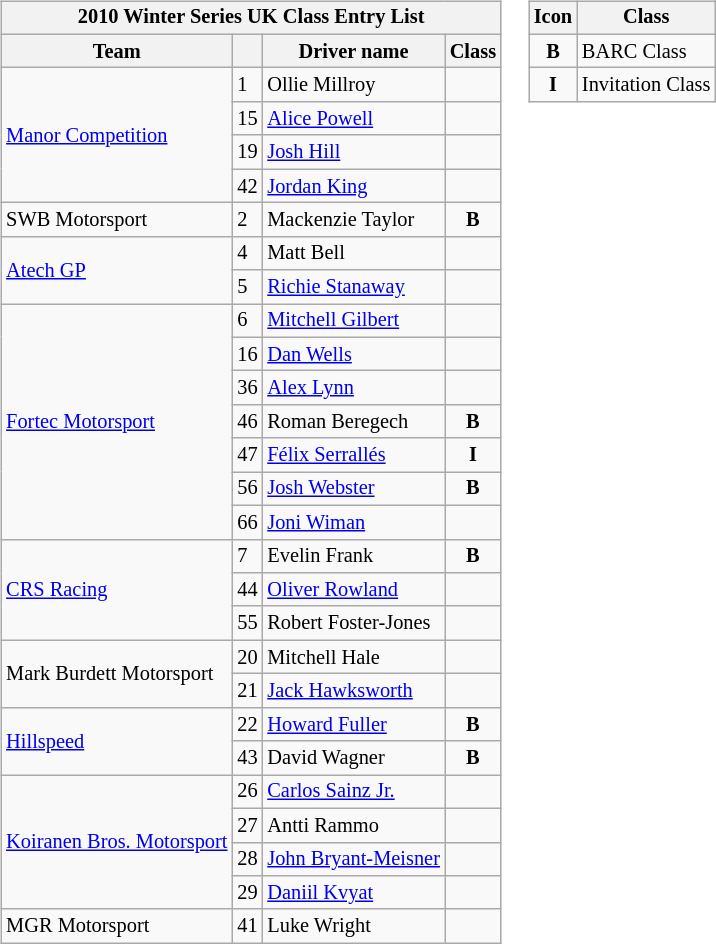<table>
<tr>
<td><br><table class="wikitable" style="font-size: 85%;">
<tr>
<th colspan=4>2010 Winter Series UK Class Entry List</th>
</tr>
<tr>
<th>Team</th>
<th></th>
<th>Driver name</th>
<th>Class</th>
</tr>
<tr>
<td rowspan=4><a href='#'>Manor Competition</a></td>
<td>1</td>
<td> Ollie Millroy</td>
<td></td>
</tr>
<tr>
<td>15</td>
<td> <a href='#'>Alice Powell</a></td>
<td></td>
</tr>
<tr>
<td>19</td>
<td> <a href='#'>Josh Hill</a></td>
<td></td>
</tr>
<tr>
<td>42</td>
<td> <a href='#'>Jordan King</a></td>
<td></td>
</tr>
<tr>
<td>SWB Motorsport</td>
<td>2</td>
<td> Mackenzie Taylor</td>
<td align=center><strong><span>B</span></strong></td>
</tr>
<tr>
<td rowspan=2><a href='#'>Atech GP</a></td>
<td>4</td>
<td> Matt Bell</td>
<td></td>
</tr>
<tr>
<td>5</td>
<td> <a href='#'>Richie Stanaway</a></td>
<td></td>
</tr>
<tr>
<td rowspan=7><a href='#'>Fortec Motorsport</a></td>
<td>6</td>
<td> <a href='#'>Mitchell Gilbert</a></td>
<td></td>
</tr>
<tr>
<td>16</td>
<td> <a href='#'>Dan Wells</a></td>
<td></td>
</tr>
<tr>
<td>36</td>
<td> <a href='#'>Alex Lynn</a></td>
<td></td>
</tr>
<tr>
<td>46</td>
<td> Roman Beregech</td>
<td align=center><strong><span>B</span></strong></td>
</tr>
<tr>
<td>47</td>
<td> <a href='#'>Félix Serrallés</a></td>
<td align=center><strong><span>I</span></strong></td>
</tr>
<tr>
<td>56</td>
<td> <a href='#'>Josh Webster</a></td>
<td align=center><strong><span>B</span></strong></td>
</tr>
<tr>
<td>66</td>
<td> <a href='#'>Joni Wiman</a></td>
<td></td>
</tr>
<tr>
<td rowspan=3><a href='#'>CRS Racing</a></td>
<td>7</td>
<td> Evelin Frank</td>
<td align=center><strong><span>B</span></strong></td>
</tr>
<tr>
<td>44</td>
<td> <a href='#'>Oliver Rowland</a></td>
<td></td>
</tr>
<tr>
<td>55</td>
<td> Robert Foster-Jones</td>
<td></td>
</tr>
<tr>
<td rowspan=2>Mark Burdett Motorsport</td>
<td>20</td>
<td> Mitchell Hale</td>
<td></td>
</tr>
<tr>
<td>21</td>
<td> <a href='#'>Jack Hawksworth</a></td>
<td></td>
</tr>
<tr>
<td rowspan=2><a href='#'>Hillspeed</a></td>
<td>22</td>
<td> <a href='#'>Howard Fuller</a></td>
<td align=center><strong><span>B</span></strong></td>
</tr>
<tr>
<td>43</td>
<td> David Wagner</td>
<td align=center><strong><span>B</span></strong></td>
</tr>
<tr>
<td rowspan=4><a href='#'>Koiranen Bros. Motorsport</a></td>
<td>26</td>
<td> <a href='#'>Carlos Sainz Jr.</a></td>
<td></td>
</tr>
<tr>
<td>27</td>
<td> Antti Rammo</td>
<td></td>
</tr>
<tr>
<td>28</td>
<td> <a href='#'>John Bryant-Meisner</a></td>
<td></td>
</tr>
<tr>
<td>29</td>
<td> <a href='#'>Daniil Kvyat</a></td>
<td></td>
</tr>
<tr>
<td>MGR Motorsport</td>
<td>41</td>
<td> Luke Wright</td>
<td></td>
</tr>
</table>
</td>
<td valign="top"><br><table class="wikitable" style="font-size: 85%;">
<tr>
<th>Icon</th>
<th>Class</th>
</tr>
<tr>
<td align=center><strong><span>B</span></strong></td>
<td>BARC Class</td>
</tr>
<tr>
<td align=center><strong><span>I</span></strong></td>
<td>Invitation Class</td>
</tr>
</table>
</td>
</tr>
</table>
